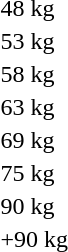<table>
<tr>
<td>48 kg</td>
<td></td>
<td></td>
<td></td>
</tr>
<tr>
<td>53 kg</td>
<td></td>
<td></td>
<td></td>
</tr>
<tr>
<td>58 kg</td>
<td></td>
<td></td>
<td></td>
</tr>
<tr>
<td>63 kg</td>
<td></td>
<td></td>
<td></td>
</tr>
<tr>
<td>69 kg</td>
<td><s></s></td>
<td></td>
<td></td>
</tr>
<tr>
<td>75 kg</td>
<td></td>
<td></td>
<td></td>
</tr>
<tr>
<td>90 kg</td>
<td></td>
<td></td>
<td></td>
</tr>
<tr>
<td>+90 kg</td>
<td></td>
<td></td>
<td></td>
</tr>
</table>
